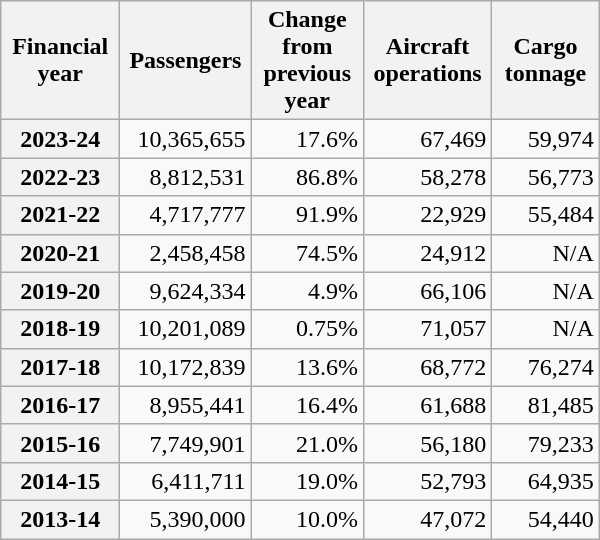<table class="wikitable sortable" style="text-align:right; width:400px">
<tr>
<th style="width:100px">Financial year</th>
<th style="width:100px">Passengers</th>
<th style="width:100px">Change from previous year</th>
<th style="width:100px">Aircraft operations</th>
<th style="width:100px">Cargo tonnage</th>
</tr>
<tr>
<th>2023-24</th>
<td>10,365,655</td>
<td>17.6%</td>
<td>67,469</td>
<td>59,974</td>
</tr>
<tr>
<th>2022-23</th>
<td>8,812,531</td>
<td>86.8%</td>
<td>58,278</td>
<td>56,773</td>
</tr>
<tr>
<th>2021-22</th>
<td>4,717,777</td>
<td>91.9%</td>
<td>22,929</td>
<td>55,484</td>
</tr>
<tr>
<th>2020-21</th>
<td>2,458,458</td>
<td>74.5%</td>
<td>24,912</td>
<td>N/A</td>
</tr>
<tr>
<th>2019-20</th>
<td>9,624,334</td>
<td>4.9%</td>
<td>66,106</td>
<td>N/A</td>
</tr>
<tr>
<th>2018-19</th>
<td>10,201,089</td>
<td>0.75%</td>
<td>71,057</td>
<td>N/A</td>
</tr>
<tr>
<th>2017-18</th>
<td>10,172,839</td>
<td>13.6%</td>
<td>68,772</td>
<td>76,274</td>
</tr>
<tr>
<th>2016-17</th>
<td>8,955,441</td>
<td>16.4%</td>
<td>61,688</td>
<td>81,485</td>
</tr>
<tr>
<th>2015-16</th>
<td>7,749,901</td>
<td>21.0%</td>
<td>56,180</td>
<td>79,233</td>
</tr>
<tr>
<th>2014-15</th>
<td>6,411,711</td>
<td>19.0%</td>
<td>52,793</td>
<td>64,935</td>
</tr>
<tr>
<th>2013-14</th>
<td>5,390,000</td>
<td>10.0%</td>
<td>47,072</td>
<td>54,440</td>
</tr>
</table>
